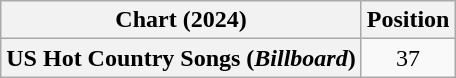<table class="wikitable plainrowheaders" style="text-align:center">
<tr>
<th scope="col">Chart (2024)</th>
<th scope="col">Position</th>
</tr>
<tr>
<th scope="row">US Hot Country Songs (<em>Billboard</em>)</th>
<td>37</td>
</tr>
</table>
